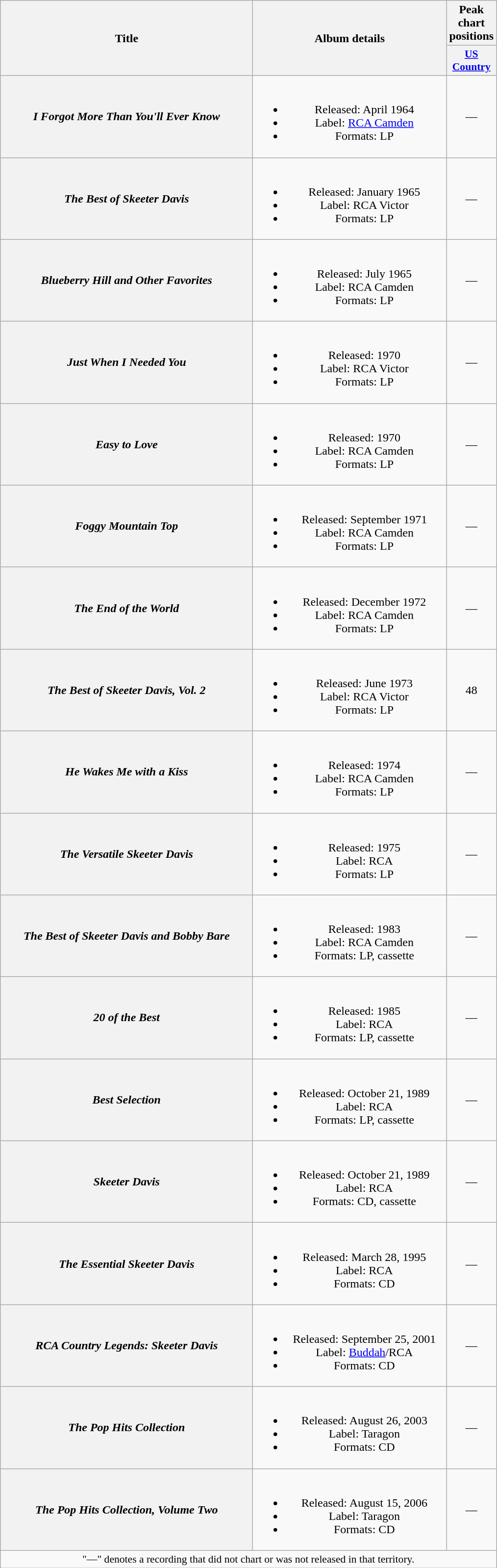<table class="wikitable plainrowheaders" style="text-align:center;" border="1">
<tr>
<th scope="col" rowspan="2" style="width:21em;">Title</th>
<th scope="col" rowspan="2" style="width:16em;">Album details</th>
<th scope="col" colspan="1">Peak<br>chart<br>positions</th>
</tr>
<tr>
<th scope="col" style="width:3em;font-size:90%;"><a href='#'>US<br>Country</a><br></th>
</tr>
<tr>
<th scope="row"><em>I Forgot More Than You'll Ever Know</em></th>
<td><br><ul><li>Released: April 1964</li><li>Label: <a href='#'>RCA Camden</a></li><li>Formats: LP</li></ul></td>
<td>—</td>
</tr>
<tr>
<th scope="row"><em>The Best of Skeeter Davis</em></th>
<td><br><ul><li>Released: January 1965</li><li>Label: RCA Victor</li><li>Formats: LP</li></ul></td>
<td>—</td>
</tr>
<tr>
<th scope="row"><em>Blueberry Hill and Other Favorites</em></th>
<td><br><ul><li>Released: July 1965</li><li>Label: RCA Camden</li><li>Formats: LP</li></ul></td>
<td>—</td>
</tr>
<tr>
<th scope="row"><em>Just When I Needed You</em></th>
<td><br><ul><li>Released: 1970</li><li>Label: RCA Victor</li><li>Formats: LP</li></ul></td>
<td>—</td>
</tr>
<tr>
<th scope="row"><em>Easy to Love</em></th>
<td><br><ul><li>Released: 1970</li><li>Label: RCA Camden</li><li>Formats: LP</li></ul></td>
<td>—</td>
</tr>
<tr>
<th scope="row"><em>Foggy Mountain Top</em></th>
<td><br><ul><li>Released: September 1971</li><li>Label: RCA Camden</li><li>Formats: LP</li></ul></td>
<td>—</td>
</tr>
<tr>
<th scope="row"><em>The End of the World</em></th>
<td><br><ul><li>Released: December 1972</li><li>Label: RCA Camden</li><li>Formats: LP</li></ul></td>
<td>—</td>
</tr>
<tr>
<th scope="row"><em>The Best of Skeeter Davis, Vol. 2</em></th>
<td><br><ul><li>Released: June 1973</li><li>Label: RCA Victor</li><li>Formats: LP</li></ul></td>
<td>48</td>
</tr>
<tr>
<th scope="row"><em>He Wakes Me with a Kiss</em></th>
<td><br><ul><li>Released: 1974</li><li>Label: RCA Camden</li><li>Formats: LP</li></ul></td>
<td>—</td>
</tr>
<tr>
<th scope="row"><em>The Versatile Skeeter Davis</em></th>
<td><br><ul><li>Released: 1975</li><li>Label: RCA</li><li>Formats: LP</li></ul></td>
<td>—</td>
</tr>
<tr>
<th scope="row"><em>The Best of Skeeter Davis and Bobby Bare</em></th>
<td><br><ul><li>Released: 1983</li><li>Label: RCA Camden</li><li>Formats: LP, cassette</li></ul></td>
<td>—</td>
</tr>
<tr>
<th scope="row"><em>20 of the Best</em></th>
<td><br><ul><li>Released: 1985</li><li>Label: RCA</li><li>Formats: LP, cassette</li></ul></td>
<td>—</td>
</tr>
<tr>
<th scope="row"><em>Best Selection</em></th>
<td><br><ul><li>Released: October 21, 1989</li><li>Label: RCA</li><li>Formats: LP, cassette</li></ul></td>
<td>—</td>
</tr>
<tr>
<th scope="row"><em>Skeeter Davis</em></th>
<td><br><ul><li>Released: October 21, 1989</li><li>Label: RCA</li><li>Formats: CD, cassette</li></ul></td>
<td>—</td>
</tr>
<tr>
<th scope="row"><em>The Essential Skeeter Davis</em></th>
<td><br><ul><li>Released: March 28, 1995</li><li>Label: RCA</li><li>Formats: CD</li></ul></td>
<td>—</td>
</tr>
<tr>
<th scope="row"><em>RCA Country Legends: Skeeter Davis</em></th>
<td><br><ul><li>Released: September 25, 2001</li><li>Label: <a href='#'>Buddah</a>/RCA</li><li>Formats: CD</li></ul></td>
<td>—</td>
</tr>
<tr>
<th scope="row"><em>The Pop Hits Collection</em></th>
<td><br><ul><li>Released: August 26, 2003</li><li>Label: Taragon</li><li>Formats: CD</li></ul></td>
<td>—</td>
</tr>
<tr>
<th scope="row"><em>The Pop Hits Collection, Volume Two</em></th>
<td><br><ul><li>Released: August 15, 2006</li><li>Label: Taragon</li><li>Formats: CD</li></ul></td>
<td>—</td>
</tr>
<tr>
<td colspan="3" style="font-size:90%">"—" denotes a recording that did not chart or was not released in that territory.</td>
</tr>
</table>
